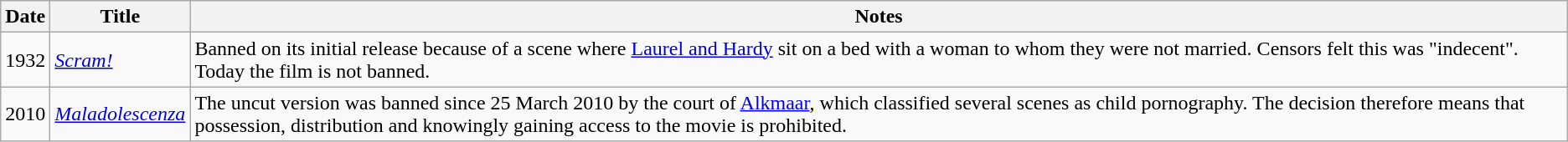<table class="wikitable sortable">
<tr>
<th>Date</th>
<th>Title</th>
<th>Notes</th>
</tr>
<tr>
<td>1932</td>
<td><em><a href='#'>Scram!</a></em></td>
<td>Banned on its initial release because of a scene where <a href='#'>Laurel and Hardy</a> sit on a bed with a woman to whom they were not married. Censors felt this was "indecent". Today the film is not banned.</td>
</tr>
<tr>
<td>2010</td>
<td><em><a href='#'>Maladolescenza</a></em></td>
<td>The uncut version was banned since 25 March 2010 by the court of <a href='#'>Alkmaar</a>, which classified several scenes as child pornography. The decision therefore means that possession, distribution and knowingly gaining access to the movie is prohibited.</td>
</tr>
</table>
